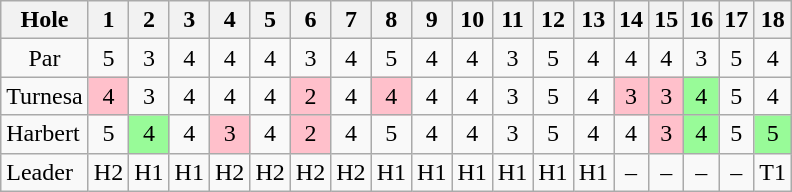<table class="wikitable" style="text-align:center">
<tr>
<th>Hole</th>
<th> 1 </th>
<th> 2 </th>
<th> 3 </th>
<th> 4 </th>
<th> 5 </th>
<th> 6 </th>
<th> 7 </th>
<th> 8 </th>
<th> 9 </th>
<th>10</th>
<th>11</th>
<th>12</th>
<th>13</th>
<th>14</th>
<th>15</th>
<th>16</th>
<th>17</th>
<th>18</th>
</tr>
<tr>
<td>Par</td>
<td>5</td>
<td>3</td>
<td>4</td>
<td>4</td>
<td>4</td>
<td>3</td>
<td>4</td>
<td>5</td>
<td>4</td>
<td>4</td>
<td>3</td>
<td>5</td>
<td>4</td>
<td>4</td>
<td>4</td>
<td>3</td>
<td>5</td>
<td>4</td>
</tr>
<tr>
<td align=left> Turnesa</td>
<td style="background: Pink;">4</td>
<td>3</td>
<td>4</td>
<td>4</td>
<td>4</td>
<td style="background: Pink;">2</td>
<td>4</td>
<td style="background: Pink;">4</td>
<td>4</td>
<td>4</td>
<td>3</td>
<td>5</td>
<td>4</td>
<td style="background: Pink;">3</td>
<td style="background: Pink;">3</td>
<td style="background: PaleGreen;">4</td>
<td>5</td>
<td>4</td>
</tr>
<tr>
<td align=left> Harbert</td>
<td>5</td>
<td style="background: PaleGreen;">4</td>
<td>4</td>
<td style="background: Pink;">3</td>
<td>4</td>
<td style="background: Pink;">2</td>
<td>4</td>
<td>5</td>
<td>4</td>
<td>4</td>
<td>3</td>
<td>5</td>
<td>4</td>
<td>4</td>
<td style="background: Pink;">3</td>
<td style="background: PaleGreen;">4</td>
<td>5</td>
<td style="background: PaleGreen;">5</td>
</tr>
<tr>
<td align=left>Leader</td>
<td>H2</td>
<td>H1</td>
<td>H1</td>
<td>H2</td>
<td>H2</td>
<td>H2</td>
<td>H2</td>
<td>H1</td>
<td>H1</td>
<td>H1</td>
<td>H1</td>
<td>H1</td>
<td>H1</td>
<td>–</td>
<td>–</td>
<td>–</td>
<td>–</td>
<td>T1</td>
</tr>
</table>
